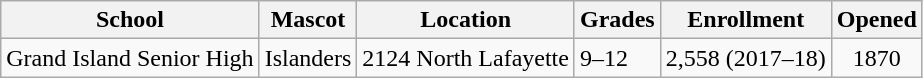<table class="wikitable sortable">
<tr>
<th><strong>School</strong></th>
<th><strong>Mascot</strong></th>
<th><strong>Location</strong></th>
<th><strong>Grades</strong></th>
<th><strong>Enrollment</strong></th>
<th><strong>Opened</strong></th>
</tr>
<tr>
<td>Grand Island Senior High</td>
<td>Islanders</td>
<td>2124 North Lafayette</td>
<td>9–12</td>
<td align=center>2,558 (2017–18)</td>
<td align=center>1870</td>
</tr>
</table>
